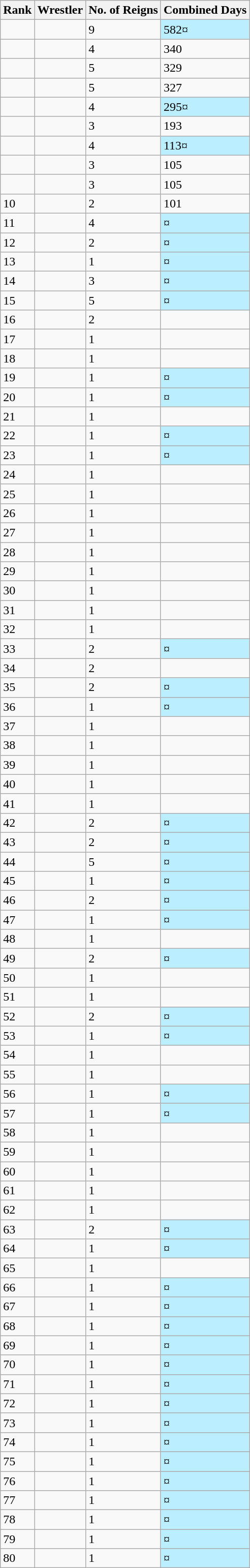<table class="wikitable sortable">
<tr>
<th>Rank</th>
<th>Wrestler</th>
<th>No. of Reigns</th>
<th>Combined Days</th>
</tr>
<tr>
<td></td>
<td></td>
<td>9</td>
<td style="background-color:#bbeeff">582¤</td>
</tr>
<tr>
<td></td>
<td></td>
<td>4</td>
<td>340</td>
</tr>
<tr>
<td></td>
<td></td>
<td>5</td>
<td>329</td>
</tr>
<tr>
<td></td>
<td></td>
<td>5</td>
<td>327</td>
</tr>
<tr>
<td></td>
<td></td>
<td>4</td>
<td style="background-color:#bbeeff">295¤</td>
</tr>
<tr>
<td></td>
<td></td>
<td>3</td>
<td>193</td>
</tr>
<tr>
<td></td>
<td></td>
<td>4</td>
<td style="background-color:#bbeeff">113¤</td>
</tr>
<tr>
<td></td>
<td></td>
<td>3</td>
<td>105</td>
</tr>
<tr>
<td></td>
<td></td>
<td>3</td>
<td>105</td>
</tr>
<tr>
<td>10</td>
<td></td>
<td>2</td>
<td>101</td>
</tr>
<tr>
<td>11</td>
<td></td>
<td>4</td>
<td style="background-color:#bbeeff">¤</td>
</tr>
<tr>
<td>12</td>
<td></td>
<td>2</td>
<td style="background-color:#bbeeff">¤</td>
</tr>
<tr>
<td>13</td>
<td></td>
<td>1</td>
<td style="background-color:#bbeeff">¤</td>
</tr>
<tr>
<td>14</td>
<td></td>
<td>3</td>
<td style="background-color:#bbeeff">¤</td>
</tr>
<tr>
<td>15</td>
<td></td>
<td>5</td>
<td style="background-color:#bbeeff">¤</td>
</tr>
<tr>
<td>16</td>
<td></td>
<td>2</td>
<td></td>
</tr>
<tr>
<td>17</td>
<td></td>
<td>1</td>
<td></td>
</tr>
<tr>
<td>18</td>
<td></td>
<td>1</td>
<td></td>
</tr>
<tr>
<td>19</td>
<td></td>
<td>1</td>
<td style="background-color:#bbeeff">¤</td>
</tr>
<tr>
<td>20</td>
<td></td>
<td>1</td>
<td style="background-color:#bbeeff">¤</td>
</tr>
<tr>
<td>21</td>
<td></td>
<td>1</td>
<td></td>
</tr>
<tr>
<td>22</td>
<td></td>
<td>1</td>
<td style="background-color:#bbeeff">¤</td>
</tr>
<tr>
<td>23</td>
<td></td>
<td>1</td>
<td style="background-color:#bbeeff">¤</td>
</tr>
<tr>
<td>24</td>
<td></td>
<td>1</td>
<td></td>
</tr>
<tr>
<td>25</td>
<td></td>
<td>1</td>
<td></td>
</tr>
<tr>
<td>26</td>
<td></td>
<td>1</td>
<td></td>
</tr>
<tr>
<td>27</td>
<td></td>
<td>1</td>
<td></td>
</tr>
<tr>
<td>28</td>
<td></td>
<td>1</td>
<td></td>
</tr>
<tr>
<td>29</td>
<td></td>
<td>1</td>
<td></td>
</tr>
<tr>
<td>30</td>
<td></td>
<td>1</td>
<td></td>
</tr>
<tr>
<td>31</td>
<td></td>
<td>1</td>
<td></td>
</tr>
<tr>
<td>32</td>
<td></td>
<td>1</td>
<td></td>
</tr>
<tr>
<td>33</td>
<td></td>
<td>2</td>
<td style="background-color:#bbeeff">¤</td>
</tr>
<tr>
<td>34</td>
<td></td>
<td>2</td>
<td></td>
</tr>
<tr>
<td>35</td>
<td></td>
<td>2</td>
<td style="background-color:#bbeeff">¤</td>
</tr>
<tr>
<td>36</td>
<td></td>
<td>1</td>
<td style="background-color:#bbeeff">¤</td>
</tr>
<tr>
<td>37</td>
<td></td>
<td>1</td>
<td></td>
</tr>
<tr>
<td>38</td>
<td></td>
<td>1</td>
<td></td>
</tr>
<tr>
<td>39</td>
<td></td>
<td>1</td>
<td></td>
</tr>
<tr>
<td>40</td>
<td></td>
<td>1</td>
<td></td>
</tr>
<tr>
<td>41</td>
<td></td>
<td>1</td>
<td></td>
</tr>
<tr>
<td>42</td>
<td></td>
<td>2</td>
<td style="background-color:#bbeeff">¤</td>
</tr>
<tr>
<td>43</td>
<td></td>
<td>2</td>
<td style="background-color:#bbeeff">¤</td>
</tr>
<tr>
<td>44</td>
<td></td>
<td>5</td>
<td style="background-color:#bbeeff">¤</td>
</tr>
<tr>
<td>45</td>
<td></td>
<td>1</td>
<td style="background-color:#bbeeff">¤</td>
</tr>
<tr>
<td>46</td>
<td></td>
<td>2</td>
<td style="background-color:#bbeeff">¤</td>
</tr>
<tr>
<td>47</td>
<td></td>
<td>1</td>
<td style="background-color:#bbeeff">¤</td>
</tr>
<tr>
<td>48</td>
<td></td>
<td>1</td>
<td></td>
</tr>
<tr>
<td>49</td>
<td></td>
<td>2</td>
<td style="background-color:#bbeeff">¤</td>
</tr>
<tr>
<td>50</td>
<td></td>
<td>1</td>
<td></td>
</tr>
<tr>
<td>51</td>
<td></td>
<td>1</td>
<td></td>
</tr>
<tr>
<td>52</td>
<td></td>
<td>2</td>
<td style="background-color:#bbeeff">¤</td>
</tr>
<tr>
<td>53</td>
<td></td>
<td>1</td>
<td style="background-color:#bbeeff">¤</td>
</tr>
<tr>
<td>54</td>
<td></td>
<td>1</td>
<td></td>
</tr>
<tr>
<td>55</td>
<td></td>
<td>1</td>
<td></td>
</tr>
<tr>
<td>56</td>
<td></td>
<td>1</td>
<td style="background-color:#bbeeff">¤</td>
</tr>
<tr>
<td>57</td>
<td></td>
<td>1</td>
<td style="background-color:#bbeeff">¤</td>
</tr>
<tr>
<td>58</td>
<td></td>
<td>1</td>
<td></td>
</tr>
<tr>
<td>59</td>
<td></td>
<td>1</td>
<td></td>
</tr>
<tr>
<td>60</td>
<td></td>
<td>1</td>
<td></td>
</tr>
<tr>
<td>61</td>
<td></td>
<td>1</td>
<td></td>
</tr>
<tr>
<td>62</td>
<td></td>
<td>1</td>
<td></td>
</tr>
<tr>
<td>63</td>
<td></td>
<td>2</td>
<td style="background-color:#bbeeff">¤</td>
</tr>
<tr>
<td>64</td>
<td></td>
<td>1</td>
<td style="background-color:#bbeeff">¤</td>
</tr>
<tr>
<td>65</td>
<td></td>
<td>1</td>
<td></td>
</tr>
<tr>
<td>66</td>
<td></td>
<td>1</td>
<td style="background-color:#bbeeff">¤</td>
</tr>
<tr>
<td>67</td>
<td></td>
<td>1</td>
<td style="background-color:#bbeeff">¤</td>
</tr>
<tr>
<td>68</td>
<td></td>
<td>1</td>
<td style="background-color:#bbeeff">¤</td>
</tr>
<tr>
<td>69</td>
<td></td>
<td>1</td>
<td style="background-color:#bbeeff">¤</td>
</tr>
<tr>
<td>70</td>
<td></td>
<td>1</td>
<td style="background-color:#bbeeff">¤</td>
</tr>
<tr>
<td>71</td>
<td></td>
<td>1</td>
<td style="background-color:#bbeeff">¤</td>
</tr>
<tr>
<td>72</td>
<td></td>
<td>1</td>
<td style="background-color:#bbeeff">¤</td>
</tr>
<tr>
<td>73</td>
<td></td>
<td>1</td>
<td style="background-color:#bbeeff">¤</td>
</tr>
<tr>
<td>74</td>
<td></td>
<td>1</td>
<td style="background-color:#bbeeff">¤</td>
</tr>
<tr>
<td>75</td>
<td></td>
<td>1</td>
<td style="background-color:#bbeeff">¤</td>
</tr>
<tr>
<td>76</td>
<td></td>
<td>1</td>
<td style="background-color:#bbeeff">¤</td>
</tr>
<tr>
<td>77</td>
<td></td>
<td>1</td>
<td style="background-color:#bbeeff">¤</td>
</tr>
<tr>
<td>78</td>
<td></td>
<td>1</td>
<td style="background-color:#bbeeff">¤</td>
</tr>
<tr>
<td>79</td>
<td></td>
<td>1</td>
<td style="background-color:#bbeeff">¤</td>
</tr>
<tr>
<td>80</td>
<td></td>
<td>1</td>
<td style="background-color:#bbeeff">¤</td>
</tr>
</table>
